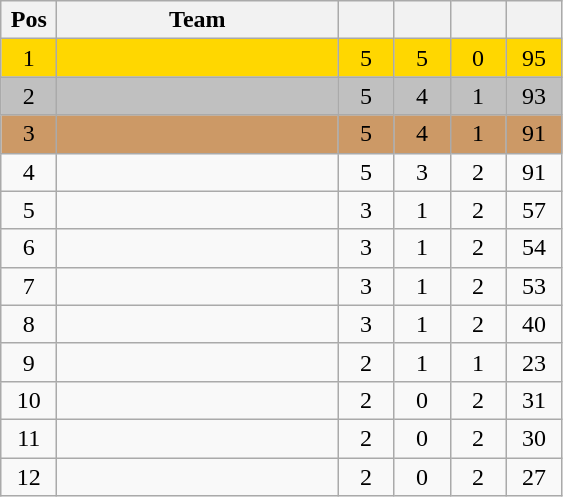<table class="wikitable" style="text-align:center">
<tr>
<th width=30>Pos</th>
<th width=180>Team</th>
<th width=30></th>
<th width=30></th>
<th width=30></th>
<th width=30></th>
</tr>
<tr bgcolor=gold>
<td>1</td>
<td align=left></td>
<td>5</td>
<td>5</td>
<td>0</td>
<td>95</td>
</tr>
<tr bgcolor=silver>
<td>2</td>
<td align=left></td>
<td>5</td>
<td>4</td>
<td>1</td>
<td>93</td>
</tr>
<tr bgcolor=cc9966>
<td>3</td>
<td align=left></td>
<td>5</td>
<td>4</td>
<td>1</td>
<td>91</td>
</tr>
<tr>
<td>4</td>
<td align=left></td>
<td>5</td>
<td>3</td>
<td>2</td>
<td>91</td>
</tr>
<tr>
<td>5</td>
<td align=left></td>
<td>3</td>
<td>1</td>
<td>2</td>
<td>57</td>
</tr>
<tr>
<td>6</td>
<td align=left></td>
<td>3</td>
<td>1</td>
<td>2</td>
<td>54</td>
</tr>
<tr>
<td>7</td>
<td align=left></td>
<td>3</td>
<td>1</td>
<td>2</td>
<td>53</td>
</tr>
<tr>
<td>8</td>
<td align=left></td>
<td>3</td>
<td>1</td>
<td>2</td>
<td>40</td>
</tr>
<tr>
<td>9</td>
<td align=left></td>
<td>2</td>
<td>1</td>
<td>1</td>
<td>23</td>
</tr>
<tr>
<td>10</td>
<td align=left></td>
<td>2</td>
<td>0</td>
<td>2</td>
<td>31</td>
</tr>
<tr>
<td>11</td>
<td align=left></td>
<td>2</td>
<td>0</td>
<td>2</td>
<td>30</td>
</tr>
<tr>
<td>12</td>
<td align=left></td>
<td>2</td>
<td>0</td>
<td>2</td>
<td>27</td>
</tr>
</table>
